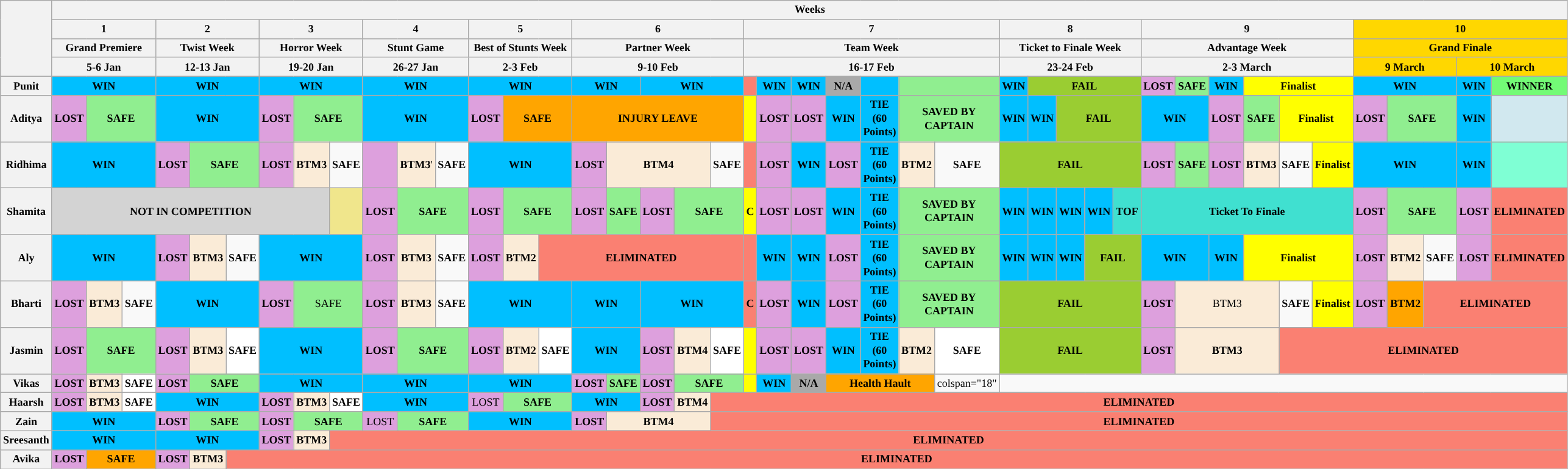<table class="wikitable" border="2" class="wikitable" style="text-align:center; font-size:75%">
<tr>
<th rowspan="4"></th>
<th colspan="45"><strong>Weeks</strong></th>
</tr>
<tr>
<th colspan="3">1</th>
<th colspan="3">2</th>
<th colspan="3">3</th>
<th colspan="4">4</th>
<th colspan="3">5</th>
<th colspan="5">6</th>
<th colspan="7">7</th>
<th colspan="5">8</th>
<th colspan="6">9</th>
<th colspan="6" style="background:gold;">10</th>
</tr>
<tr>
<th colspan="3">Grand Premiere</th>
<th colspan="3">Twist Week</th>
<th colspan="3">Horror Week</th>
<th colspan="4">Stunt Game</th>
<th colspan="3">Best of Stunts Week</th>
<th colspan="5">Partner Week</th>
<th colspan="7">Team Week</th>
<th colspan="5">Ticket to Finale Week</th>
<th colspan="6">Advantage Week</th>
<th colspan="6" style="background:gold;">Grand Finale</th>
</tr>
<tr>
<th colspan="3">5-6 Jan</th>
<th colspan="3">12-13 Jan</th>
<th colspan="3">19-20 Jan</th>
<th colspan="4">26-27 Jan</th>
<th colspan="3">2-3 Feb</th>
<th colspan="5">9-10 Feb</th>
<th colspan="7">16-17 Feb</th>
<th colspan="5">23-24 Feb</th>
<th colspan="6">2-3 March</th>
<th colspan="3" style="background:gold;">9 March</th>
<th colspan="3" style="background:gold;">10 March</th>
</tr>
<tr>
<th>Punit</th>
<td colspan="3" bgcolor="deepskyblue"><strong>WIN</strong></td>
<td colspan="3" bgcolor="deepskyblue"><strong>WIN</strong></td>
<td colspan="3" bgcolor="deepskyblue"><strong>WIN</strong></td>
<td colspan="4" bgcolor="deepskyblue"><strong>WIN</strong></td>
<td colspan="3" bgcolor="deepskyblue"><strong>WIN</strong></td>
<td colspan="2" bgcolor="deepskyblue"><strong>WIN</strong></td>
<td colspan="3" bgcolor="deepskyblue"><strong>WIN</strong></td>
<td bgcolor="salmon"></td>
<td bgcolor="deepskyblue"><strong>WIN</strong></td>
<td colspan="1" bgcolor="deepskyblue"><strong>WIN</strong></td>
<td style="background:darkgrey;"><strong>N/A</strong></td>
<td style="background:deepskyblue;"></td>
<td colspan="2" style="background:lightgreen;"></td>
<td bgcolor="deepskyblue"><strong>WIN</strong></td>
<td colspan="4" bgcolor="yellowgreen"><strong>FAIL</strong></td>
<td bgcolor="plum"><strong>LOST</strong></td>
<td style="background:lightgreen;"><strong>SAFE</strong></td>
<td bgcolor="deepskyblue"><strong>WIN</strong></td>
<td colspan="3" bgcolor="yellow"><strong>Finalist</strong></td>
<td colspan="3" bgcolor="deepskyblue"><strong>WIN</strong></td>
<td colspan="2" bgcolor="deepskyblue"><strong>WIN</strong></td>
<td colspan="1" bgcolor="#73FB76"><strong>WINNER</strong></td>
</tr>
<tr>
<th>Aditya</th>
<td bgcolor="plum"><strong>LOST</strong></td>
<td colspan="2" style="background:lightgreen;"><strong>SAFE</strong></td>
<td colspan="3" bgcolor="deepskyblue"><strong>WIN</strong></td>
<td bgcolor="plum"><strong>LOST</strong></td>
<td colspan="2" style="background:lightgreen;"><strong>SAFE</strong></td>
<td colspan="4" bgcolor="deepskyblue"><strong>WIN</strong></td>
<td bgcolor="plum"><strong>LOST</strong></td>
<td colspan="2" style="background: orange;"><strong>SAFE</strong> </td>
<td colspan="5" bgcolor="orange"><strong>INJURY LEAVE</strong></td>
<td bgcolor="yellow"></td>
<td bgcolor="plum"><strong>LOST</strong></td>
<td colspan="1" bgcolor="plum"><strong>LOST</strong></td>
<td bgcolor="deepskyblue"><strong>WIN</strong></td>
<td style="background:deepskyblue;"><strong>TIE (60 Points)</strong></td>
<td colspan="2" style="background:lightgreen;"><strong>SAVED BY CAPTAIN</strong></td>
<td bgcolor="deepskyblue"><strong>WIN</strong></td>
<td bgcolor="deepskyblue"><strong>WIN</strong></td>
<td colspan="3" bgcolor="yellowgreen"><strong>FAIL</strong></td>
<td colspan="2" bgcolor="deepskyblue"><strong>WIN</strong></td>
<td bgcolor="plum"><strong>LOST</strong></td>
<td colspan="1" style="background:lightgreen;"><strong>SAFE</strong></td>
<td colspan="2" bgcolor="yellow"><strong>Finalist</strong></td>
<td bgcolor="plum"><strong>LOST</strong></td>
<td colspan="2" style="background:lightgreen;"><strong>SAFE</strong></td>
<td colspan="2" bgcolor="deepskyblue"><strong>WIN</strong></td>
<td colspan="1" bgcolor="#D1E8EF"></td>
</tr>
<tr>
<th>Ridhima</th>
<td colspan="3" bgcolor="deepskyblue"><strong>WIN</strong></td>
<td bgcolor="plum"><strong>LOST</strong></td>
<td colspan="2" style="background:lightgreen;"><strong>SAFE</strong></td>
<td bgcolor="plum"><strong>LOST</strong></td>
<td style="background:antiquewhite;"><strong>BTM3</strong></td>
<td><strong>SAFE</strong></td>
<td colspan=2 bgcolor="plum"><br></td>
<td style="background:antiquewhite;"><strong>BTM3</strong>'</td>
<td><strong>SAFE</strong></td>
<td colspan="3" bgcolor="deepskyblue"><strong>WIN</strong></td>
<td bgcolor="plum"><strong>LOST</strong></td>
<td colspan=3 bgcolor="antiquewhite"><strong>BTM4</strong></td>
<td><strong>SAFE</strong></td>
<td bgcolor="salmon"></td>
<td bgcolor="plum"><strong>LOST</strong></td>
<td colspan="1" bgcolor="deepskyblue"><strong>WIN</strong></td>
<td bgcolor="plum"><strong>LOST</strong></td>
<td style="background:deepskyblue;"><strong>TIE (60 Points)</strong></td>
<td style="background:antiquewhite;"><strong>BTM2</strong></td>
<td><strong>SAFE</strong></td>
<td colspan="5" bgcolor="yellowgreen"><strong>FAIL</strong></td>
<td bgcolor="plum"><strong>LOST</strong></td>
<td style="background:lightgreen;"><strong>SAFE</strong></td>
<td bgcolor="plum"><strong>LOST</strong></td>
<td style="background:antiquewhite;"><strong>BTM3</strong></td>
<td><strong>SAFE</strong></td>
<td bgcolor="yellow"><strong>Finalist</strong></td>
<td colspan="3" bgcolor="deepskyblue"><strong>WIN</strong></td>
<td colspan="2" bgcolor="deepskyblue"><strong>WIN</strong></td>
<td colspan="1" bgcolor="#7FFFD4"></td>
</tr>
<tr>
<th>Shamita</th>
<td colspan="8" bgcolor="lightgray"><strong>NOT IN COMPETITION</strong></td>
<td colspan="1" bgcolor="khaki"></td>
<td colspan="2" bgcolor="plum"><strong>LOST</strong></td>
<td colspan="2" style="background:lightgreen;"><strong>SAFE</strong></td>
<td bgcolor="plum"><strong>LOST</strong></td>
<td colspan="2" style="background:lightgreen;"><strong>SAFE</strong></td>
<td bgcolor="plum"><strong>LOST</strong></td>
<td style="background:lightgreen;"><strong>SAFE</strong></td>
<td bgcolor="plum"><strong>LOST</strong></td>
<td colspan="2" style="background:lightgreen;"><strong>SAFE</strong></td>
<td bgcolor="yellow"><strong>C</strong></td>
<td bgcolor="plum"><strong>LOST</strong></td>
<td colspan="1" bgcolor="plum"><strong>LOST</strong></td>
<td bgcolor="deepskyblue"><strong>WIN</strong></td>
<td style="background:deepskyblue;"><strong>TIE (60 Points)</strong></td>
<td colspan="2" style="background:lightgreen;"><strong>SAVED BY CAPTAIN</strong></td>
<td bgcolor="deepskyblue"><strong>WIN</strong></td>
<td bgcolor="deepskyblue"><strong>WIN</strong></td>
<td bgcolor="deepskyblue"><strong>WIN</strong></td>
<td bgcolor="deepskyblue"><strong>WIN</strong></td>
<td bgcolor="turquoise"><span><strong>TOF</strong></span></td>
<td colspan="6" bgcolor="turquoise"><strong>Ticket To Finale</strong></td>
<td bgcolor="plum"><strong>LOST</strong></td>
<td colspan="2" style="background:lightgreen;"><strong>SAFE</strong></td>
<td bgcolor="plum"><strong>LOST</strong></td>
<td colspan="2" bgcolor="salmon"><strong>ELIMINATED</strong></td>
</tr>
<tr>
<th>Aly</th>
<td colspan="3" bgcolor="deepskyblue"><strong>WIN</strong></td>
<td bgcolor="plum"><strong>LOST</strong></td>
<td style="background:antiquewhite;"><strong>BTM3</strong></td>
<td><strong>SAFE</strong></td>
<td colspan="3" bgcolor="deepskyblue"><strong>WIN</strong></td>
<td colspan=2 bgcolor="plum"><strong>LOST</strong></td>
<td style="background:antiquewhite;"><strong>BTM3</strong></td>
<td><strong>SAFE</strong></td>
<td bgcolor="plum"><strong>LOST</strong></td>
<td style="background:antiquewhite;"><strong>BTM2</strong></td>
<td colspan="6" bgcolor="salmon"><strong>ELIMINATED</strong></td>
<td bgcolor="salmon"></td>
<td bgcolor="deepskyblue"><strong>WIN</strong></td>
<td colspan="1" bgcolor="deepskyblue"><strong>WIN</strong></td>
<td bgcolor="plum"><strong>LOST</strong></td>
<td style="background:deepskyblue;"><strong>TIE (60 Points)</strong></td>
<td colspan="2" style="background:lightgreen;"><strong>SAVED BY CAPTAIN</strong></td>
<td bgcolor="deepskyblue"><strong>WIN</strong></td>
<td bgcolor="deepskyblue"><strong>WIN</strong></td>
<td bgcolor="deepskyblue"><strong>WIN</strong></td>
<td colspan="2" bgcolor="yellowgreen"><strong>FAIL</strong></td>
<td colspan="2" bgcolor="deepskyblue"><strong>WIN</strong></td>
<td bgcolor="deepskyblue"><strong>WIN</strong></td>
<td colspan="3" bgcolor="yellow"><strong>Finalist</strong></td>
<td bgcolor="plum"><strong>LOST</strong></td>
<td style="background:antiquewhite;"><strong>BTM2</strong></td>
<td><strong>SAFE</strong></td>
<td bgcolor="plum"><strong>LOST</strong></td>
<td colspan="2" bgcolor="salmon"><strong>ELIMINATED</strong></td>
</tr>
<tr>
<th>Bharti</th>
<td bgcolor="plum"><strong>LOST</strong></td>
<td style="background:antiquewhite;"><strong>BTM3</strong></td>
<td><strong>SAFE</strong></td>
<td colspan="3" bgcolor="deepskyblue"><strong>WIN</strong></td>
<td bgcolor="plum"><strong>LOST</strong></td>
<td colspan="2" style="background:lightgreen;">SAFE</td>
<td colspan=2 bgcolor="plum"><strong>LOST</strong></td>
<td style="background:antiquewhite;"><strong>BTM3</strong></td>
<td><strong>SAFE</strong></td>
<td colspan="3" bgcolor="deepskyblue"><strong>WIN</strong></td>
<td colspan="2" bgcolor="deepskyblue"><strong>WIN</strong></td>
<td colspan="3" bgcolor="deepskyblue"><strong>WIN</strong></td>
<td bgcolor="salmon"><strong>C</strong></td>
<td bgcolor="plum"><strong>LOST</strong></td>
<td colspan="1" bgcolor="deepskyblue"><strong>WIN</strong></td>
<td bgcolor="plum"><strong>LOST</strong></td>
<td style="background:deepskyblue;"><strong>TIE (60 Points)</strong></td>
<td colspan="2" style="background:lightgreen;"><strong>SAVED BY CAPTAIN</strong></td>
<td colspan="5" bgcolor="yellowgreen"><strong>FAIL</strong></td>
<td bgcolor="plum"><strong>LOST</strong></td>
<td colspan=3 bgcolor="antiquewhite">BTM3</td>
<td><strong>SAFE</strong></td>
<td bgcolor="yellow"><strong>Finalist</strong></td>
<td bgcolor="plum"><strong>LOST</strong></td>
<td style="background: orange"><strong>BTM2</strong></td>
<td colspan="4" bgcolor="salmon"><strong>ELIMINATED</strong></td>
</tr>
<tr>
<th>Jasmin</th>
<td bgcolor="plum"><strong>LOST</strong></td>
<td colspan="2" bgcolor="lightgreen"><strong>SAFE</strong></td>
<td style="background:plum;"><strong>LOST</strong></td>
<td style="background:antiquewhite;"><strong>BTM3</strong></td>
<td bgcolor="white"><strong>SAFE</strong></td>
<td colspan="3" bgcolor="deepskyblue"><strong>WIN</strong></td>
<td colspan=2 bgcolor="plum"><strong>LOST</strong></td>
<td colspan=2 style="background:lightgreen;"><strong>SAFE</strong></td>
<td bgcolor="plum"><strong>LOST</strong></td>
<td style="background:antiquewhite;"><strong>BTM2</strong></td>
<td bgcolor="white"><strong>SAFE</strong></td>
<td colspan="2" bgcolor="deepskyblue"><strong>WIN</strong></td>
<td bgcolor="plum"><strong>LOST</strong></td>
<td style="background:antiquewhite;"><strong>BTM4</strong></td>
<td bgcolor="white"><strong>SAFE</strong></td>
<td bgcolor="yellow"></td>
<td bgcolor="plum"><strong>LOST</strong></td>
<td colspan="1" bgcolor="plum"><strong>LOST</strong></td>
<td bgcolor="deepskyblue"><strong>WIN</strong></td>
<td style="background:deepskyblue;"><strong>TIE (60 Points)</strong></td>
<td style="background:antiquewhite;"><strong>BTM2</strong></td>
<td bgcolor="white"><strong>SAFE</strong></td>
<td colspan="5" bgcolor="yellowgreen"><strong>FAIL</strong></td>
<td bgcolor="plum"><strong>LOST</strong></td>
<td colspan="3" bgcolor="antiquewhite"><strong>BTM3</strong></td>
<td colspan="8" bgcolor="salmon"><strong>ELIMINATED</strong></td>
</tr>
<tr>
<th>Vikas</th>
<td bgcolor="plum"><strong>LOST</strong></td>
<td style="background:antiquewhite;"><strong>BTM3</strong></td>
<td style="background:white;"><strong>SAFE</strong></td>
<td bgcolor="plum"><strong>LOST</strong></td>
<td colspan=2 style="background:lightgreen;"><strong>SAFE</strong></td>
<td colspan="3" bgcolor="deepskyblue"><strong>WIN</strong></td>
<td colspan="4" bgcolor="deepskyblue"><strong>WIN</strong></td>
<td colspan="3" bgcolor="deepskyblue"><strong>WIN</strong></td>
<td bgcolor="plum"><strong>LOST</strong></td>
<td style="background:lightgreen;"><strong>SAFE</strong></td>
<td bgcolor="plum"><strong>LOST</strong></td>
<td colspan="2" style="background:lightgreen;"><strong>SAFE</strong></td>
<td bgcolor="yellow"></td>
<td colspan="1" bgcolor="deepskyblue"><strong>WIN</strong></td>
<td colspan="1" bgcolor="darkgrey"><strong>N/A</strong></td>
<td colspan="3" bgcolor="orange"><strong>Health Hault</strong></td>
<td>colspan="18" </td>
</tr>
<tr>
<th>Haarsh</th>
<td bgcolor="plum"><strong>LOST</strong></td>
<td style="background:antiquewhite;"><strong>BTM3</strong></td>
<td bgcolor="white"><strong>SAFE</strong></td>
<td colspan="3" bgcolor="deepskyblue"><strong>WIN</strong></td>
<td bgcolor="plum"><strong>LOST</strong></td>
<td style="background:antiquewhite;"><strong>BTM3</strong></td>
<td bgcolor="white"><strong>SAFE</strong></td>
<td colspan="4" bgcolor="deepskyblue"><strong>WIN</strong></td>
<td bgcolor="plum">LOST</td>
<td colspan="2" style="background:lightgreen;"><strong>SAFE</strong></td>
<td colspan="2" bgcolor="deepskyblue"><strong>WIN</strong></td>
<td bgcolor="plum"><strong>LOST</strong></td>
<td bgcolor="antiquewhite"><strong>BTM4</strong></td>
<td colspan="25" bgcolor="salmon"><strong>ELIMINATED</strong></td>
</tr>
<tr>
<th>Zain</th>
<td colspan="3" bgcolor="deepskyblue"><strong>WIN</strong></td>
<td bgcolor="plum"><strong>LOST</strong></td>
<td colspan="2" style="background:lightgreen;"><strong>SAFE</strong></td>
<td bgcolor="plum"><strong>LOST</strong></td>
<td colspan="2" style="background:lightgreen;"><strong>SAFE</strong></td>
<td colspan="2" bgcolor="plum">LOST</td>
<td colspan="2" style="background:lightgreen;"><strong>SAFE</strong></td>
<td colspan="3" bgcolor="deepskyblue"><strong>WIN</strong></td>
<td bgcolor="plum"><strong>LOST</strong></td>
<td colspan=3 bgcolor="antiquewhite"><strong>BTM4</strong></td>
<td colspan="25" bgcolor="salmon"><strong>ELIMINATED</strong></td>
</tr>
<tr>
<th>Sreesanth</th>
<td colspan="3" bgcolor="deepskyblue"><strong>WIN</strong></td>
<td colspan="3" bgcolor="deepskyblue"><strong>WIN</strong></td>
<td bgcolor="plum"><strong>LOST</strong></td>
<td style="background:antiquewhite;"><strong>BTM3</strong></td>
<td colspan="37" bgcolor="salmon"><strong>ELIMINATED</strong></td>
</tr>
<tr>
<th>Avika</th>
<td bgcolor="plum"><strong>LOST</strong></td>
<td colspan="2" style="background:orange;"><strong>SAFE</strong></td>
<td bgcolor="plum"><strong>LOST</strong></td>
<td style="background:antiquewhite;"><strong>BTM3</strong></td>
<td colspan="40" bgcolor="salmon"><strong>ELIMINATED</strong></td>
</tr>
</table>
